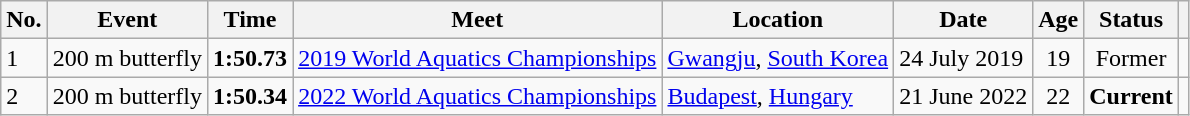<table class="wikitable">
<tr>
<th>No.</th>
<th>Event</th>
<th>Time</th>
<th>Meet</th>
<th>Location</th>
<th>Date</th>
<th>Age</th>
<th>Status</th>
<th></th>
</tr>
<tr>
<td>1</td>
<td>200 m butterfly</td>
<td style="text-align:center;"><strong>1:50.73</strong></td>
<td><a href='#'>2019 World Aquatics Championships</a></td>
<td><a href='#'>Gwangju</a>, <a href='#'>South Korea</a></td>
<td>24 July 2019</td>
<td style="text-align:center;">19</td>
<td style="text-align:center;">Former</td>
<td style="text-align:center;"></td>
</tr>
<tr>
<td>2</td>
<td>200 m butterfly</td>
<td style="text-align:center;"><strong>1:50.34</strong></td>
<td><a href='#'>2022 World Aquatics Championships</a></td>
<td><a href='#'>Budapest</a>, <a href='#'>Hungary</a></td>
<td>21 June 2022</td>
<td style="text-align:center;">22</td>
<td style="text-align:center;"><strong>Current</strong></td>
<td style="text-align:center;"></td>
</tr>
</table>
